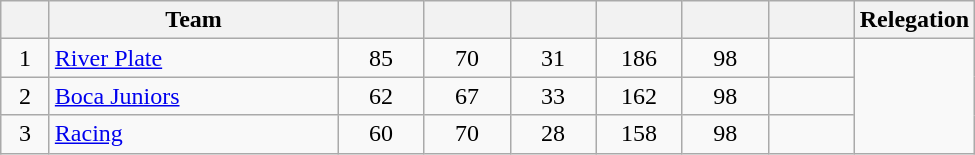<table class="wikitable sortable" style="text-align: center;">
<tr>
<th width=25></th>
<th width=185>Team</th>
<th width=50></th>
<th width=50></th>
<th width=50></th>
<th width=50></th>
<th width=50></th>
<th width=50></th>
<th>Relegation</th>
</tr>
<tr>
<td>1</td>
<td align="left"><a href='#'>River Plate</a></td>
<td>85</td>
<td>70</td>
<td>31</td>
<td>186</td>
<td>98</td>
<td><strong></strong></td>
<td rowspan=29></td>
</tr>
<tr>
<td>2</td>
<td align="left"><a href='#'>Boca Juniors</a></td>
<td>62</td>
<td>67</td>
<td>33</td>
<td>162</td>
<td>98</td>
<td><strong></strong></td>
</tr>
<tr>
<td>3</td>
<td align="left"><a href='#'>Racing</a></td>
<td>60</td>
<td>70</td>
<td>28</td>
<td>158</td>
<td>98</td>
<td><strong></strong></td>
</tr>
</table>
